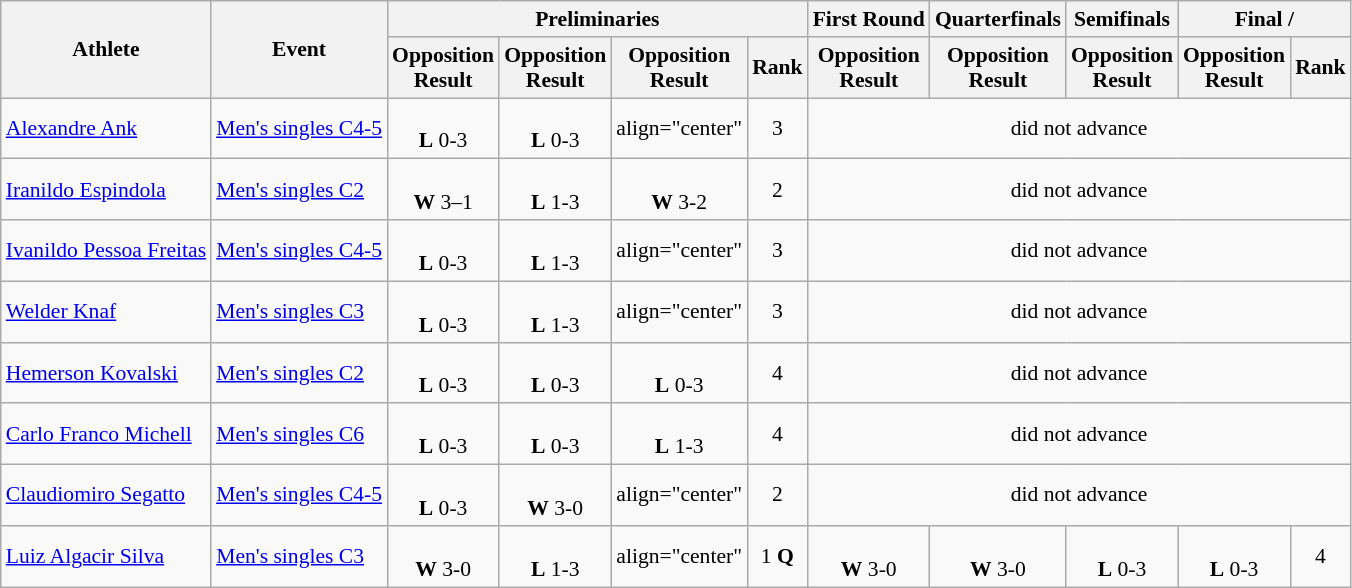<table class=wikitable style="font-size:90%">
<tr>
<th rowspan="2">Athlete</th>
<th rowspan="2">Event</th>
<th colspan="4">Preliminaries</th>
<th>First Round</th>
<th>Quarterfinals</th>
<th>Semifinals</th>
<th colspan="2">Final / </th>
</tr>
<tr>
<th>Opposition<br>Result</th>
<th>Opposition<br>Result</th>
<th>Opposition<br>Result</th>
<th>Rank</th>
<th>Opposition<br>Result</th>
<th>Opposition<br>Result</th>
<th>Opposition<br>Result</th>
<th>Opposition<br>Result</th>
<th>Rank</th>
</tr>
<tr>
<td><a href='#'>Alexandre Ank</a></td>
<td><a href='#'>Men's singles C4-5</a></td>
<td align="center"><br><strong>L</strong> 0-3</td>
<td align="center"><br><strong>L</strong> 0-3</td>
<td>align="center" </td>
<td align="center">3</td>
<td align="center" colspan="5">did not advance</td>
</tr>
<tr>
<td><a href='#'>Iranildo Espindola</a></td>
<td><a href='#'>Men's singles C2</a></td>
<td align="center"><br><strong>W</strong> 3–1</td>
<td align="center"><br><strong>L</strong> 1-3</td>
<td align="center"><br><strong>W</strong> 3-2</td>
<td align="center">2</td>
<td align="center" colspan="5">did not advance</td>
</tr>
<tr>
<td><a href='#'>Ivanildo Pessoa Freitas</a></td>
<td><a href='#'>Men's singles C4-5</a></td>
<td align="center"><br><strong>L</strong> 0-3</td>
<td align="center"><br><strong>L</strong> 1-3</td>
<td>align="center" </td>
<td align="center">3</td>
<td align="center" colspan="5">did not advance</td>
</tr>
<tr>
<td><a href='#'>Welder Knaf</a></td>
<td><a href='#'>Men's singles C3</a></td>
<td align="center"><br><strong>L</strong> 0-3</td>
<td align="center"><br><strong>L</strong> 1-3</td>
<td>align="center" </td>
<td align="center">3</td>
<td align="center" colspan="5">did not advance</td>
</tr>
<tr>
<td><a href='#'>Hemerson Kovalski</a></td>
<td><a href='#'>Men's singles C2</a></td>
<td align="center"><br><strong>L</strong> 0-3</td>
<td align="center"><br><strong>L</strong> 0-3</td>
<td align="center"><br><strong>L</strong> 0-3</td>
<td align="center">4</td>
<td align="center" colspan="5">did not advance</td>
</tr>
<tr>
<td><a href='#'>Carlo Franco Michell</a></td>
<td><a href='#'>Men's singles C6</a></td>
<td align="center"><br><strong>L</strong> 0-3</td>
<td align="center"><br><strong>L</strong> 0-3</td>
<td align="center"><br><strong>L</strong> 1-3</td>
<td align="center">4</td>
<td align="center" colspan="5">did not advance</td>
</tr>
<tr>
<td><a href='#'>Claudiomiro Segatto</a></td>
<td><a href='#'>Men's singles C4-5</a></td>
<td align="center"><br><strong>L</strong> 0-3</td>
<td align="center"><br><strong>W</strong> 3-0</td>
<td>align="center" </td>
<td align="center">2</td>
<td align="center" colspan="5">did not advance</td>
</tr>
<tr>
<td><a href='#'>Luiz Algacir Silva</a></td>
<td><a href='#'>Men's singles C3</a></td>
<td align="center"><br><strong>W</strong> 3-0</td>
<td align="center"><br><strong>L</strong> 1-3</td>
<td>align="center" </td>
<td align="center">1 <strong>Q</strong></td>
<td align="center"><br><strong>W</strong> 3-0</td>
<td align="center"><br><strong>W</strong> 3-0</td>
<td align="center"><br><strong>L</strong> 0-3</td>
<td align="center"><br><strong>L</strong> 0-3</td>
<td align="center">4</td>
</tr>
</table>
